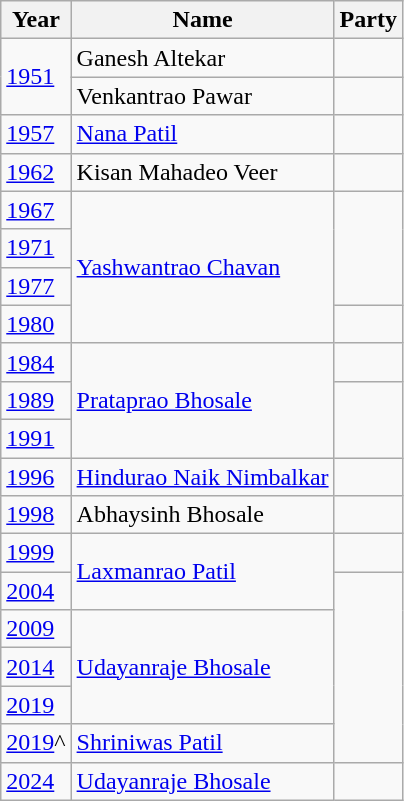<table class="wikitable">
<tr>
<th>Year</th>
<th>Name</th>
<th colspan="2">Party</th>
</tr>
<tr>
<td rowspan="2"><a href='#'>1951</a></td>
<td>Ganesh Altekar</td>
<td></td>
</tr>
<tr>
<td>Venkantrao Pawar</td>
</tr>
<tr>
<td><a href='#'>1957</a></td>
<td><a href='#'>Nana Patil</a></td>
<td></td>
</tr>
<tr>
<td><a href='#'>1962</a></td>
<td>Kisan Mahadeo Veer</td>
<td></td>
</tr>
<tr>
<td><a href='#'>1967</a></td>
<td rowspan="4"><a href='#'>Yashwantrao Chavan</a></td>
</tr>
<tr>
<td><a href='#'>1971</a></td>
</tr>
<tr>
<td><a href='#'>1977</a></td>
</tr>
<tr>
<td><a href='#'>1980</a></td>
<td></td>
</tr>
<tr>
<td><a href='#'>1984</a></td>
<td rowspan="3"><a href='#'>Prataprao Bhosale</a></td>
<td></td>
</tr>
<tr>
<td><a href='#'>1989</a></td>
</tr>
<tr>
<td><a href='#'>1991</a></td>
</tr>
<tr>
<td><a href='#'>1996</a></td>
<td><a href='#'>Hindurao Naik Nimbalkar</a></td>
<td></td>
</tr>
<tr>
<td><a href='#'>1998</a></td>
<td>Abhaysinh Bhosale</td>
<td></td>
</tr>
<tr>
<td><a href='#'>1999</a></td>
<td rowspan="2"><a href='#'>Laxmanrao Patil</a></td>
<td></td>
</tr>
<tr>
<td><a href='#'>2004</a></td>
</tr>
<tr>
<td><a href='#'>2009</a></td>
<td rowspan="3"><a href='#'>Udayanraje Bhosale</a></td>
</tr>
<tr>
<td><a href='#'>2014</a></td>
</tr>
<tr>
<td><a href='#'>2019</a></td>
</tr>
<tr>
<td><a href='#'>2019</a>^</td>
<td><a href='#'>Shriniwas Patil</a></td>
</tr>
<tr>
<td><a href='#'>2024</a></td>
<td><a href='#'>Udayanraje Bhosale</a></td>
<td></td>
</tr>
</table>
